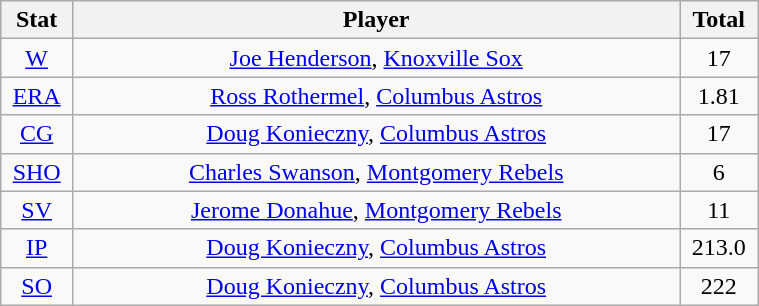<table class="wikitable" width="40%" style="text-align:center;">
<tr>
<th width="5%">Stat</th>
<th width="60%">Player</th>
<th width="5%">Total</th>
</tr>
<tr>
<td><a href='#'>W</a></td>
<td><a href='#'>Joe Henderson</a>, <a href='#'>Knoxville Sox</a></td>
<td>17</td>
</tr>
<tr>
<td><a href='#'>ERA</a></td>
<td><a href='#'>Ross Rothermel</a>, <a href='#'>Columbus Astros</a></td>
<td>1.81</td>
</tr>
<tr>
<td><a href='#'>CG</a></td>
<td><a href='#'>Doug Konieczny</a>, <a href='#'>Columbus Astros</a></td>
<td>17</td>
</tr>
<tr>
<td><a href='#'>SHO</a></td>
<td><a href='#'>Charles Swanson</a>, <a href='#'>Montgomery Rebels</a></td>
<td>6</td>
</tr>
<tr>
<td><a href='#'>SV</a></td>
<td><a href='#'>Jerome Donahue</a>, <a href='#'>Montgomery Rebels</a></td>
<td>11</td>
</tr>
<tr>
<td><a href='#'>IP</a></td>
<td><a href='#'>Doug Konieczny</a>, <a href='#'>Columbus Astros</a></td>
<td>213.0</td>
</tr>
<tr>
<td><a href='#'>SO</a></td>
<td><a href='#'>Doug Konieczny</a>, <a href='#'>Columbus Astros</a></td>
<td>222</td>
</tr>
</table>
